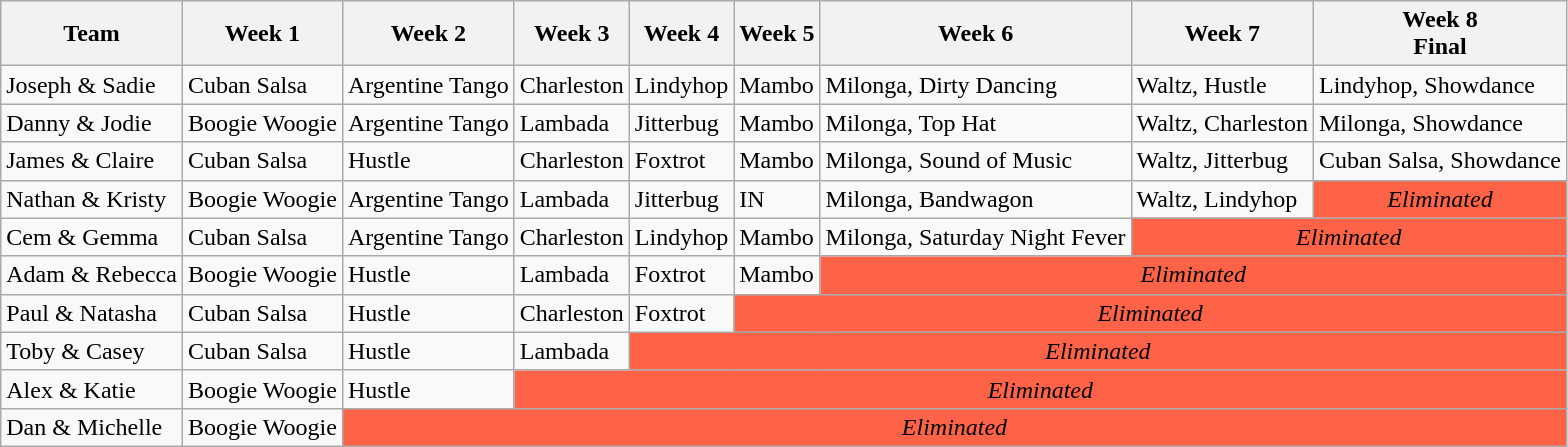<table class="wikitable">
<tr>
<th>Team</th>
<th>Week 1</th>
<th>Week 2</th>
<th>Week 3</th>
<th>Week 4</th>
<th>Week 5</th>
<th>Week 6</th>
<th>Week 7</th>
<th>Week 8<br>Final</th>
</tr>
<tr>
<td>Joseph & Sadie</td>
<td>Cuban Salsa</td>
<td>Argentine Tango</td>
<td>Charleston</td>
<td>Lindyhop</td>
<td>Mambo</td>
<td>Milonga, Dirty Dancing</td>
<td>Waltz, Hustle</td>
<td>Lindyhop, Showdance</td>
</tr>
<tr>
<td>Danny & Jodie</td>
<td>Boogie Woogie</td>
<td>Argentine Tango</td>
<td>Lambada</td>
<td>Jitterbug</td>
<td>Mambo</td>
<td>Milonga, Top Hat</td>
<td>Waltz, Charleston</td>
<td>Milonga, Showdance</td>
</tr>
<tr>
<td>James & Claire</td>
<td>Cuban Salsa</td>
<td>Hustle</td>
<td>Charleston</td>
<td>Foxtrot</td>
<td>Mambo</td>
<td>Milonga, Sound of Music</td>
<td>Waltz, Jitterbug</td>
<td>Cuban Salsa, Showdance</td>
</tr>
<tr>
<td>Nathan & Kristy</td>
<td>Boogie Woogie</td>
<td>Argentine Tango</td>
<td>Lambada</td>
<td>Jitterbug</td>
<td>IN</td>
<td>Milonga, Bandwagon</td>
<td>Waltz, Lindyhop</td>
<td style="background:tomato;" align="center" colspan="1"><em>Eliminated</em></td>
</tr>
<tr>
<td>Cem & Gemma</td>
<td>Cuban Salsa</td>
<td>Argentine Tango</td>
<td>Charleston</td>
<td>Lindyhop</td>
<td>Mambo</td>
<td>Milonga, Saturday Night Fever</td>
<td style="background:tomato;" align="center" colspan="2"><em>Eliminated</em></td>
</tr>
<tr>
<td>Adam & Rebecca</td>
<td>Boogie Woogie</td>
<td>Hustle</td>
<td>Lambada</td>
<td>Foxtrot</td>
<td>Mambo</td>
<td style="background:tomato;" align="center" colspan="3"><em>Eliminated</em></td>
</tr>
<tr>
<td>Paul & Natasha</td>
<td>Cuban Salsa</td>
<td>Hustle</td>
<td>Charleston</td>
<td>Foxtrot</td>
<td style="background:tomato;" align="center" colspan="4"><em>Eliminated</em></td>
</tr>
<tr>
<td>Toby & Casey</td>
<td>Cuban Salsa</td>
<td>Hustle</td>
<td>Lambada</td>
<td style="background:tomato;" align="center" colspan="5"><em>Eliminated</em></td>
</tr>
<tr>
<td>Alex & Katie</td>
<td>Boogie Woogie</td>
<td>Hustle</td>
<td style="background:tomato;" align="center" colspan="6"><em>Eliminated</em></td>
</tr>
<tr>
<td>Dan & Michelle</td>
<td>Boogie Woogie</td>
<td style="background:tomato;" align="center" colspan="7"><em>Eliminated</em></td>
</tr>
</table>
